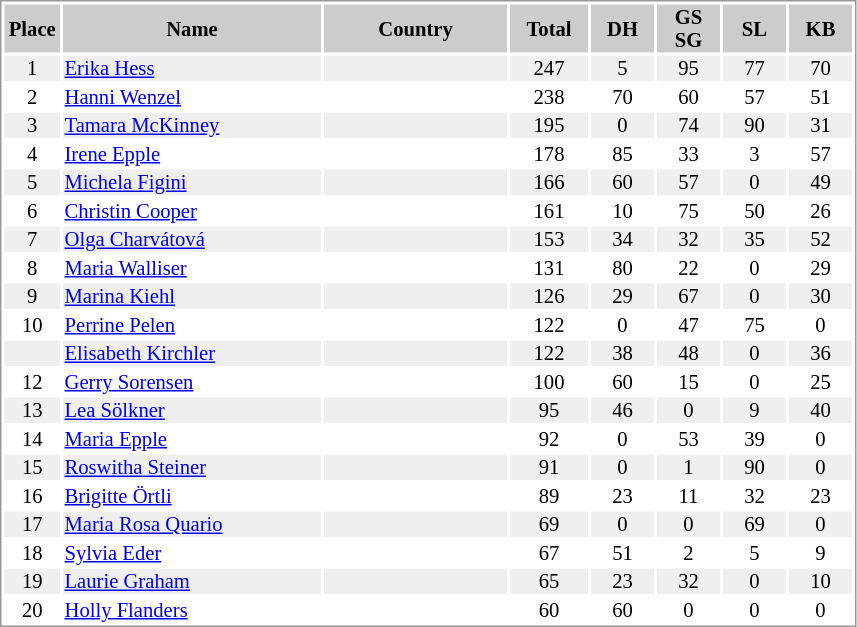<table border="0" style="border: 1px solid #999; background-color:#FFFFFF; text-align:center; font-size:86%; line-height:15px;">
<tr align="center" bgcolor="#CCCCCC">
<th width=35>Place</th>
<th width=170>Name</th>
<th width=120>Country</th>
<th width=50>Total</th>
<th width=40>DH</th>
<th width=40>GS<br>SG</th>
<th width=40>SL</th>
<th width=40>KB</th>
</tr>
<tr bgcolor="#EFEFEF">
<td>1</td>
<td align="left"><a href='#'>Erika Hess</a></td>
<td align="left"></td>
<td>247</td>
<td>5</td>
<td>95</td>
<td>77</td>
<td>70</td>
</tr>
<tr>
<td>2</td>
<td align="left"><a href='#'>Hanni Wenzel</a></td>
<td align="left"></td>
<td>238</td>
<td>70</td>
<td>60</td>
<td>57</td>
<td>51</td>
</tr>
<tr bgcolor="#EFEFEF">
<td>3</td>
<td align="left"><a href='#'>Tamara McKinney</a></td>
<td align="left"></td>
<td>195</td>
<td>0</td>
<td>74</td>
<td>90</td>
<td>31</td>
</tr>
<tr>
<td>4</td>
<td align="left"><a href='#'>Irene Epple</a></td>
<td align="left"></td>
<td>178</td>
<td>85</td>
<td>33</td>
<td>3</td>
<td>57</td>
</tr>
<tr bgcolor="#EFEFEF">
<td>5</td>
<td align="left"><a href='#'>Michela Figini</a></td>
<td align="left"></td>
<td>166</td>
<td>60</td>
<td>57</td>
<td>0</td>
<td>49</td>
</tr>
<tr>
<td>6</td>
<td align="left"><a href='#'>Christin Cooper</a></td>
<td align="left"></td>
<td>161</td>
<td>10</td>
<td>75</td>
<td>50</td>
<td>26</td>
</tr>
<tr bgcolor="#EFEFEF">
<td>7</td>
<td align="left"><a href='#'>Olga Charvátová</a></td>
<td align="left"></td>
<td>153</td>
<td>34</td>
<td>32</td>
<td>35</td>
<td>52</td>
</tr>
<tr>
<td>8</td>
<td align="left"><a href='#'>Maria Walliser</a></td>
<td align="left"></td>
<td>131</td>
<td>80</td>
<td>22</td>
<td>0</td>
<td>29</td>
</tr>
<tr bgcolor="#EFEFEF">
<td>9</td>
<td align="left"><a href='#'>Marina Kiehl</a></td>
<td align="left"></td>
<td>126</td>
<td>29</td>
<td>67</td>
<td>0</td>
<td>30</td>
</tr>
<tr>
<td>10</td>
<td align="left"><a href='#'>Perrine Pelen</a></td>
<td align="left"></td>
<td>122</td>
<td>0</td>
<td>47</td>
<td>75</td>
<td>0</td>
</tr>
<tr bgcolor="#EFEFEF">
<td></td>
<td align="left"><a href='#'>Elisabeth Kirchler</a></td>
<td align="left"></td>
<td>122</td>
<td>38</td>
<td>48</td>
<td>0</td>
<td>36</td>
</tr>
<tr>
<td>12</td>
<td align="left"><a href='#'>Gerry Sorensen</a></td>
<td align="left"></td>
<td>100</td>
<td>60</td>
<td>15</td>
<td>0</td>
<td>25</td>
</tr>
<tr bgcolor="#EFEFEF">
<td>13</td>
<td align="left"><a href='#'>Lea Sölkner</a></td>
<td align="left"></td>
<td>95</td>
<td>46</td>
<td>0</td>
<td>9</td>
<td>40</td>
</tr>
<tr>
<td>14</td>
<td align="left"><a href='#'>Maria Epple</a></td>
<td align="left"></td>
<td>92</td>
<td>0</td>
<td>53</td>
<td>39</td>
<td>0</td>
</tr>
<tr bgcolor="#EFEFEF">
<td>15</td>
<td align="left"><a href='#'>Roswitha Steiner</a></td>
<td align="left"></td>
<td>91</td>
<td>0</td>
<td>1</td>
<td>90</td>
<td>0</td>
</tr>
<tr>
<td>16</td>
<td align="left"><a href='#'>Brigitte Örtli</a></td>
<td align="left"></td>
<td>89</td>
<td>23</td>
<td>11</td>
<td>32</td>
<td>23</td>
</tr>
<tr bgcolor="#EFEFEF">
<td>17</td>
<td align="left"><a href='#'>Maria Rosa Quario</a></td>
<td align="left"></td>
<td>69</td>
<td>0</td>
<td>0</td>
<td>69</td>
<td>0</td>
</tr>
<tr>
<td>18</td>
<td align="left"><a href='#'>Sylvia Eder</a></td>
<td align="left"></td>
<td>67</td>
<td>51</td>
<td>2</td>
<td>5</td>
<td>9</td>
</tr>
<tr bgcolor="#EFEFEF">
<td>19</td>
<td align="left"><a href='#'>Laurie Graham</a></td>
<td align="left"></td>
<td>65</td>
<td>23</td>
<td>32</td>
<td>0</td>
<td>10</td>
</tr>
<tr>
<td>20</td>
<td align="left"><a href='#'>Holly Flanders</a></td>
<td align="left"></td>
<td>60</td>
<td>60</td>
<td>0</td>
<td>0</td>
<td>0</td>
</tr>
</table>
